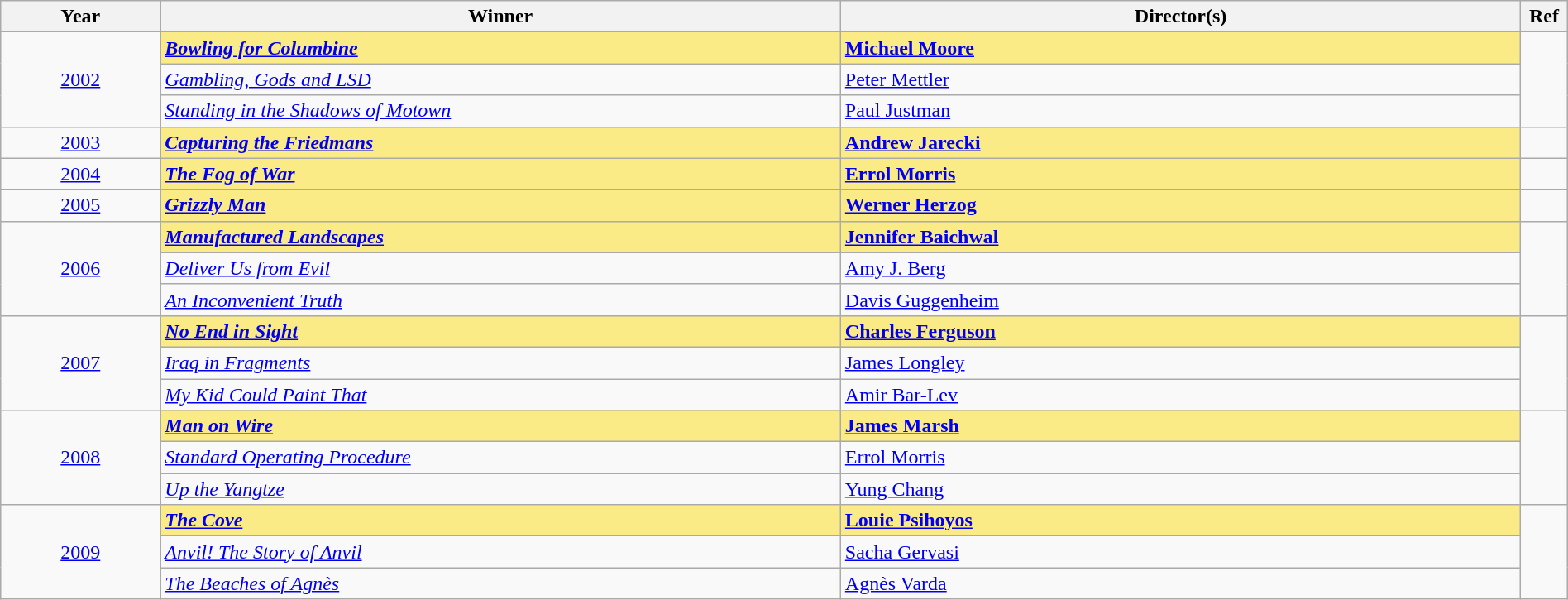<table class="wikitable" width="100%" cellpadding="5">
<tr>
<th width="100"><strong>Year</strong></th>
<th width="450"><strong>Winner</strong></th>
<th width="450"><strong>Director(s)</strong></th>
<th width="15"><strong>Ref</strong></th>
</tr>
<tr>
<td style="text-align:center;" rowspan=3><a href='#'>2002</a></td>
<td style="background:#FAEB86;"><strong><em><a href='#'>Bowling for Columbine</a></em></strong></td>
<td style="background:#FAEB86;"><strong><a href='#'>Michael Moore</a></strong></td>
<td rowspan=3></td>
</tr>
<tr>
<td><em><a href='#'>Gambling, Gods and LSD</a></em></td>
<td><a href='#'>Peter Mettler</a></td>
</tr>
<tr>
<td><em><a href='#'>Standing in the Shadows of Motown</a></em></td>
<td><a href='#'>Paul Justman</a></td>
</tr>
<tr>
<td style="text-align:center;"><a href='#'>2003</a></td>
<td style="background:#FAEB86;"><strong><em><a href='#'>Capturing the Friedmans</a></em></strong></td>
<td style="background:#FAEB86;"><strong><a href='#'>Andrew Jarecki</a></strong></td>
<td></td>
</tr>
<tr>
<td style="text-align:center;"><a href='#'>2004</a></td>
<td style="background:#FAEB86;"><strong><em><a href='#'>The Fog of War</a></em></strong></td>
<td style="background:#FAEB86;"><strong><a href='#'>Errol Morris</a></strong></td>
<td></td>
</tr>
<tr>
<td style="text-align:center;"><a href='#'>2005</a></td>
<td style="background:#FAEB86;"><strong><em><a href='#'>Grizzly Man</a></em></strong></td>
<td style="background:#FAEB86;"><strong><a href='#'>Werner Herzog</a></strong></td>
<td></td>
</tr>
<tr>
<td style="text-align:center;" rowspan=3><a href='#'>2006</a></td>
<td style="background:#FAEB86;"><strong><em><a href='#'>Manufactured Landscapes</a></em></strong></td>
<td style="background:#FAEB86;"><strong><a href='#'>Jennifer Baichwal</a></strong></td>
<td rowspan=3></td>
</tr>
<tr>
<td><em><a href='#'>Deliver Us from Evil</a></em></td>
<td><a href='#'>Amy J. Berg</a></td>
</tr>
<tr>
<td><em><a href='#'>An Inconvenient Truth</a></em></td>
<td><a href='#'>Davis Guggenheim</a></td>
</tr>
<tr>
<td style="text-align:center;" rowspan=3><a href='#'>2007</a></td>
<td style="background:#FAEB86;"><strong><em><a href='#'>No End in Sight</a></em></strong></td>
<td style="background:#FAEB86;"><strong><a href='#'>Charles Ferguson</a></strong></td>
<td rowspan=3></td>
</tr>
<tr>
<td><em><a href='#'>Iraq in Fragments</a></em></td>
<td><a href='#'>James Longley</a></td>
</tr>
<tr>
<td><em><a href='#'>My Kid Could Paint That</a></em></td>
<td><a href='#'>Amir Bar-Lev</a></td>
</tr>
<tr>
<td style="text-align:center;" rowspan=3><a href='#'>2008</a></td>
<td style="background:#FAEB86;"><strong><em><a href='#'>Man on Wire</a></em></strong></td>
<td style="background:#FAEB86;"><strong><a href='#'>James Marsh</a></strong></td>
<td rowspan=3></td>
</tr>
<tr>
<td><em><a href='#'>Standard Operating Procedure</a></em></td>
<td><a href='#'>Errol Morris</a></td>
</tr>
<tr>
<td><em><a href='#'>Up the Yangtze</a></em></td>
<td><a href='#'>Yung Chang</a></td>
</tr>
<tr>
<td style="text-align:center;" rowspan=3><a href='#'>2009</a></td>
<td style="background:#FAEB86;"><strong><em><a href='#'>The Cove</a></em></strong></td>
<td style="background:#FAEB86;"><strong><a href='#'>Louie Psihoyos</a></strong></td>
<td rowspan=3></td>
</tr>
<tr>
<td><em><a href='#'>Anvil! The Story of Anvil</a></em></td>
<td><a href='#'>Sacha Gervasi</a></td>
</tr>
<tr>
<td><em><a href='#'>The Beaches of Agnès</a></em></td>
<td><a href='#'>Agnès Varda</a></td>
</tr>
</table>
